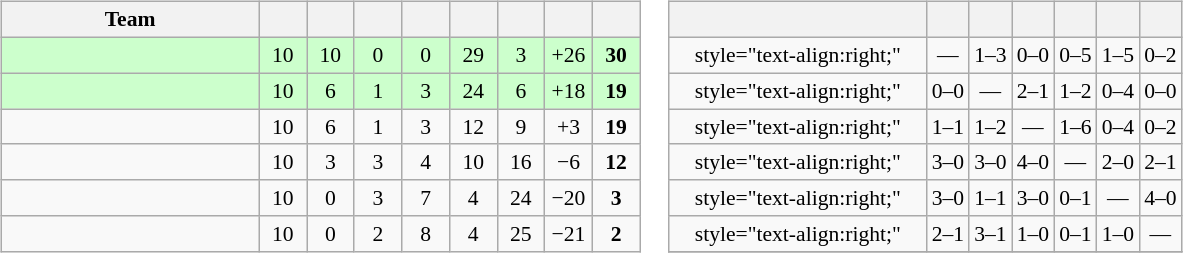<table>
<tr>
<td><br><table class="wikitable" style="text-align: center; font-size: 90%;">
<tr>
<th width=165>Team</th>
<th width=25></th>
<th width=25></th>
<th width=25></th>
<th width=25></th>
<th width=25></th>
<th width=25></th>
<th width=25></th>
<th width=25></th>
</tr>
<tr style="background:#cfc;">
<td align="left"></td>
<td>10</td>
<td>10</td>
<td>0</td>
<td>0</td>
<td>29</td>
<td>3</td>
<td>+26</td>
<td><strong>30</strong></td>
</tr>
<tr style="background:#cfc;">
<td align="left"></td>
<td>10</td>
<td>6</td>
<td>1</td>
<td>3</td>
<td>24</td>
<td>6</td>
<td>+18</td>
<td><strong>19</strong></td>
</tr>
<tr>
<td align="left"></td>
<td>10</td>
<td>6</td>
<td>1</td>
<td>3</td>
<td>12</td>
<td>9</td>
<td>+3</td>
<td><strong>19</strong></td>
</tr>
<tr>
<td align="left"></td>
<td>10</td>
<td>3</td>
<td>3</td>
<td>4</td>
<td>10</td>
<td>16</td>
<td>−6</td>
<td><strong>12</strong></td>
</tr>
<tr>
<td align="left"></td>
<td>10</td>
<td>0</td>
<td>3</td>
<td>7</td>
<td>4</td>
<td>24</td>
<td>−20</td>
<td><strong>3</strong></td>
</tr>
<tr>
<td align="left"></td>
<td>10</td>
<td>0</td>
<td>2</td>
<td>8</td>
<td>4</td>
<td>25</td>
<td>−21</td>
<td><strong>2</strong></td>
</tr>
</table>
</td>
<td><br><table class="wikitable" style="text-align:center; font-size:90%;">
<tr>
<th width=165> </th>
<th></th>
<th></th>
<th></th>
<th></th>
<th></th>
<th></th>
</tr>
<tr>
<td>style="text-align:right;"</td>
<td>—</td>
<td>1–3</td>
<td>0–0</td>
<td>0–5</td>
<td>1–5</td>
<td>0–2</td>
</tr>
<tr>
<td>style="text-align:right;"</td>
<td>0–0</td>
<td>—</td>
<td>2–1</td>
<td>1–2</td>
<td>0–4</td>
<td>0–0</td>
</tr>
<tr>
<td>style="text-align:right;"</td>
<td>1–1</td>
<td>1–2</td>
<td>—</td>
<td>1–6</td>
<td>0–4</td>
<td>0–2</td>
</tr>
<tr>
<td>style="text-align:right;"</td>
<td>3–0</td>
<td>3–0</td>
<td>4–0</td>
<td>—</td>
<td>2–0</td>
<td>2–1</td>
</tr>
<tr>
<td>style="text-align:right;"</td>
<td>3–0</td>
<td>1–1</td>
<td>3–0</td>
<td>0–1</td>
<td>—</td>
<td>4–0</td>
</tr>
<tr>
<td>style="text-align:right;"</td>
<td>2–1</td>
<td>3–1</td>
<td>1–0</td>
<td>0–1</td>
<td>1–0</td>
<td>—</td>
</tr>
<tr>
</tr>
</table>
</td>
</tr>
</table>
